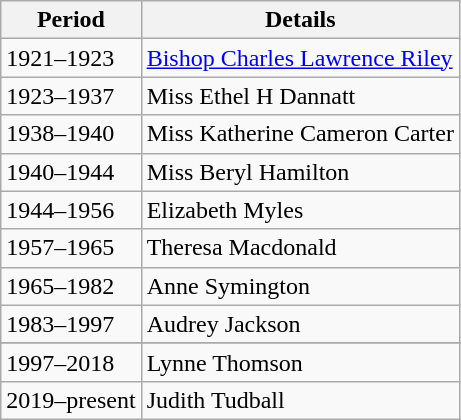<table class="wikitable">
<tr>
<th>Period</th>
<th>Details</th>
</tr>
<tr>
<td>1921–1923</td>
<td><a href='#'>Bishop Charles Lawrence Riley</a></td>
</tr>
<tr>
<td>1923–1937</td>
<td>Miss Ethel H Dannatt</td>
</tr>
<tr>
<td>1938–1940</td>
<td>Miss Katherine Cameron Carter</td>
</tr>
<tr>
<td>1940–1944</td>
<td>Miss Beryl Hamilton</td>
</tr>
<tr>
<td>1944–1956</td>
<td>Elizabeth Myles</td>
</tr>
<tr>
<td>1957–1965</td>
<td>Theresa Macdonald</td>
</tr>
<tr>
<td>1965–1982</td>
<td>Anne Symington</td>
</tr>
<tr>
<td>1983–1997</td>
<td>Audrey Jackson</td>
</tr>
<tr>
</tr>
<tr>
<td>1997–2018</td>
<td>Lynne Thomson</td>
</tr>
<tr>
<td>2019–present</td>
<td>Judith Tudball</td>
</tr>
</table>
